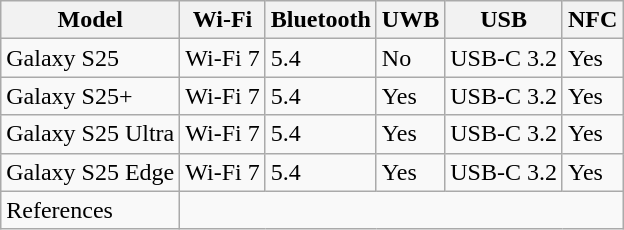<table class="wikitable">
<tr>
<th>Model</th>
<th>Wi-Fi</th>
<th>Bluetooth</th>
<th>UWB</th>
<th>USB</th>
<th>NFC</th>
</tr>
<tr>
<td>Galaxy S25</td>
<td>Wi-Fi 7</td>
<td>5.4</td>
<td>No</td>
<td>USB-C 3.2</td>
<td>Yes</td>
</tr>
<tr>
<td>Galaxy S25+</td>
<td>Wi-Fi 7</td>
<td>5.4</td>
<td>Yes</td>
<td>USB-C 3.2</td>
<td>Yes</td>
</tr>
<tr>
<td>Galaxy S25 Ultra</td>
<td>Wi-Fi 7</td>
<td>5.4</td>
<td>Yes</td>
<td>USB-C 3.2</td>
<td>Yes</td>
</tr>
<tr>
<td>Galaxy S25 Edge</td>
<td>Wi-Fi 7</td>
<td>5.4</td>
<td>Yes</td>
<td>USB-C 3.2</td>
<td>Yes</td>
</tr>
<tr>
<td>References</td>
<td colspan="5"><br></td>
</tr>
</table>
